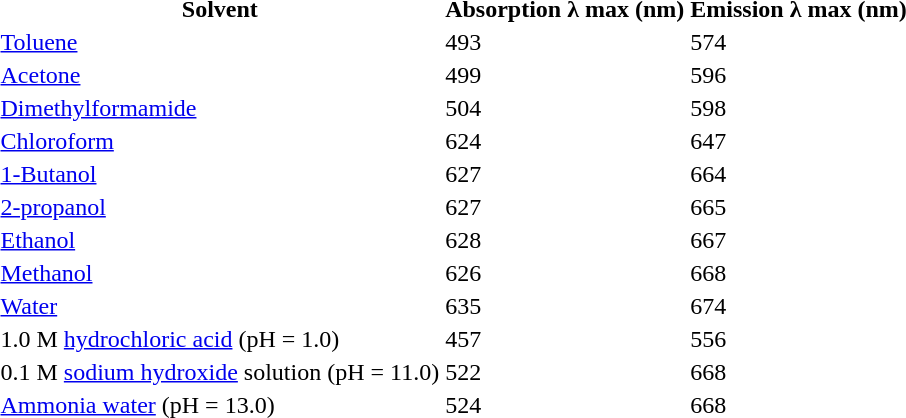<table>
<tr>
<th>Solvent</th>
<th>Absorption λ max (nm)</th>
<th>Emission λ max (nm)</th>
</tr>
<tr>
<td><a href='#'>Toluene</a></td>
<td>493</td>
<td>574</td>
</tr>
<tr>
<td><a href='#'>Acetone</a></td>
<td>499</td>
<td>596</td>
</tr>
<tr>
<td><a href='#'>Dimethylformamide</a></td>
<td>504</td>
<td>598</td>
</tr>
<tr>
<td><a href='#'>Chloroform</a></td>
<td>624</td>
<td>647</td>
</tr>
<tr>
<td><a href='#'>1-Butanol</a></td>
<td>627</td>
<td>664</td>
</tr>
<tr>
<td><a href='#'>2-propanol</a></td>
<td>627</td>
<td>665</td>
</tr>
<tr>
<td><a href='#'>Ethanol</a></td>
<td>628</td>
<td>667</td>
</tr>
<tr>
<td><a href='#'>Methanol</a></td>
<td>626</td>
<td>668</td>
</tr>
<tr>
<td><a href='#'>Water</a></td>
<td>635</td>
<td>674</td>
</tr>
<tr>
<td>1.0 M <a href='#'>hydrochloric acid</a> (pH = 1.0)</td>
<td>457</td>
<td>556</td>
</tr>
<tr>
<td>0.1 M <a href='#'>sodium hydroxide</a> solution (pH = 11.0)</td>
<td>522</td>
<td>668</td>
</tr>
<tr>
<td><a href='#'>Ammonia water</a> (pH = 13.0)</td>
<td>524</td>
<td>668</td>
</tr>
</table>
